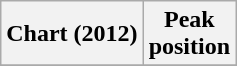<table class="wikitable plainrowheaders" style="text-align:center">
<tr>
<th scope="col">Chart (2012)</th>
<th scope="col">Peak<br>position</th>
</tr>
<tr>
</tr>
</table>
